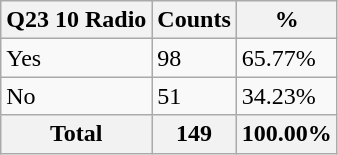<table class="wikitable sortable">
<tr>
<th>Q23 10 Radio</th>
<th>Counts</th>
<th>%</th>
</tr>
<tr>
<td>Yes</td>
<td>98</td>
<td>65.77%</td>
</tr>
<tr>
<td>No</td>
<td>51</td>
<td>34.23%</td>
</tr>
<tr>
<th>Total</th>
<th>149</th>
<th>100.00%</th>
</tr>
</table>
